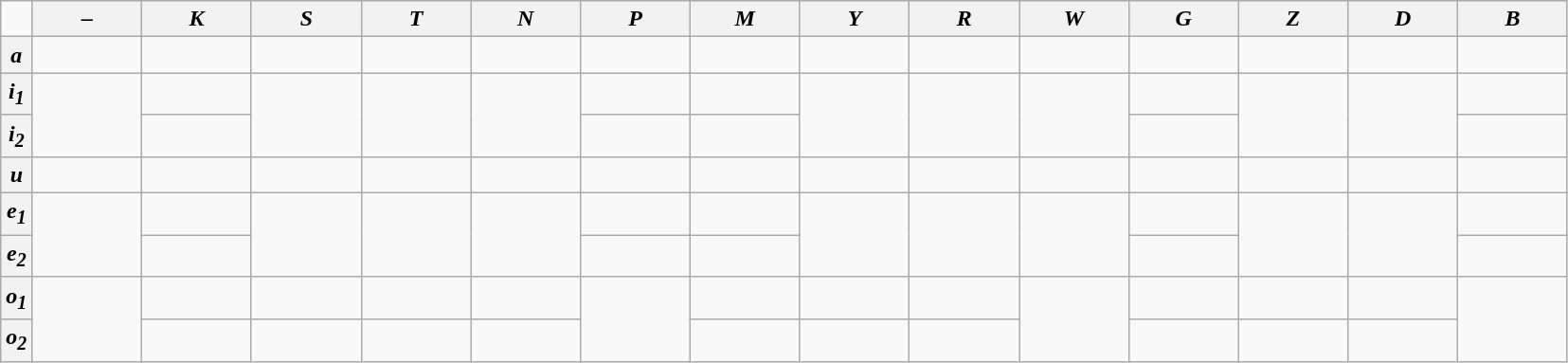<table class="wikitable">
<tr>
<td></td>
<th width="7%" title="vowel">–</th>
<th width="7%"><em>K</em></th>
<th width="7%"><em>S</em></th>
<th width="7%"><em>T</em></th>
<th width="7%"><em>N</em></th>
<th width="7%"><em>P</em></th>
<th width="7%"><em>M</em></th>
<th width="7%"><em>Y</em></th>
<th width="7%"><em>R</em></th>
<th width="7%"><em>W</em></th>
<th width="7%"><em>G</em></th>
<th width="7%"><em>Z</em></th>
<th width="7%"><em>D</em></th>
<th width="7%"><em>B</em></th>
</tr>
<tr>
<th><em>a</em></th>
<td></td>
<td></td>
<td></td>
<td></td>
<td></td>
<td></td>
<td></td>
<td></td>
<td></td>
<td></td>
<td></td>
<td></td>
<td></td>
<td></td>
</tr>
<tr>
<th><em>i<sub>1</sub></em></th>
<td rowspan=2></td>
<td></td>
<td rowspan=2></td>
<td rowspan=2></td>
<td rowspan=2></td>
<td></td>
<td></td>
<td rowspan=2></td>
<td rowspan=2></td>
<td rowspan=2></td>
<td></td>
<td rowspan=2></td>
<td rowspan=2></td>
<td></td>
</tr>
<tr>
<th><em>i<sub>2</sub></em></th>
<td></td>
<td></td>
<td></td>
<td></td>
<td></td>
</tr>
<tr>
<th><em>u</em></th>
<td></td>
<td></td>
<td></td>
<td></td>
<td></td>
<td></td>
<td></td>
<td></td>
<td></td>
<td></td>
<td></td>
<td></td>
<td></td>
<td></td>
</tr>
<tr>
<th><em>e<sub>1</sub></em></th>
<td rowspan=2></td>
<td></td>
<td rowspan=2></td>
<td rowspan=2></td>
<td rowspan=2></td>
<td></td>
<td></td>
<td rowspan=2></td>
<td rowspan=2></td>
<td rowspan=2></td>
<td></td>
<td rowspan=2></td>
<td rowspan=2></td>
<td></td>
</tr>
<tr>
<th><em>e<sub>2</sub></em></th>
<td></td>
<td></td>
<td></td>
<td></td>
<td></td>
</tr>
<tr>
<th><em>o<sub>1</sub></em></th>
<td rowspan=2></td>
<td></td>
<td></td>
<td></td>
<td></td>
<td rowspan=2></td>
<td></td>
<td></td>
<td></td>
<td rowspan=2></td>
<td></td>
<td></td>
<td></td>
<td rowspan=2></td>
</tr>
<tr>
<th><em>o<sub>2</sub></em></th>
<td></td>
<td></td>
<td></td>
<td></td>
<td></td>
<td></td>
<td></td>
<td></td>
<td></td>
<td></td>
</tr>
</table>
